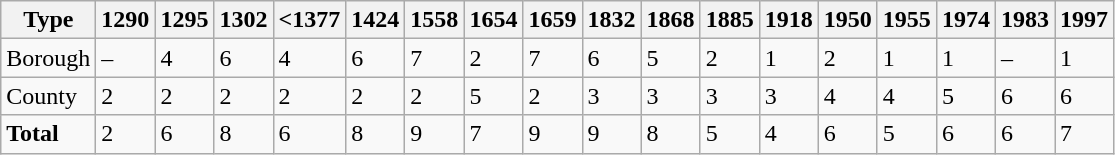<table class="wikitable">
<tr>
<th>Type</th>
<th>1290</th>
<th>1295</th>
<th>1302</th>
<th><1377</th>
<th>1424</th>
<th>1558</th>
<th>1654</th>
<th>1659</th>
<th>1832</th>
<th>1868</th>
<th>1885</th>
<th>1918</th>
<th>1950</th>
<th>1955</th>
<th>1974</th>
<th>1983</th>
<th>1997</th>
</tr>
<tr>
<td>Borough</td>
<td>–</td>
<td>4</td>
<td>6</td>
<td>4</td>
<td>6</td>
<td>7</td>
<td>2</td>
<td>7</td>
<td>6</td>
<td>5</td>
<td>2</td>
<td>1</td>
<td>2</td>
<td>1</td>
<td>1</td>
<td>–</td>
<td>1</td>
</tr>
<tr>
<td>County</td>
<td>2</td>
<td>2</td>
<td>2</td>
<td>2</td>
<td>2</td>
<td>2</td>
<td>5</td>
<td>2</td>
<td>3</td>
<td>3</td>
<td>3</td>
<td>3</td>
<td>4</td>
<td>4</td>
<td>5</td>
<td>6</td>
<td>6</td>
</tr>
<tr>
<td><strong>Total</strong></td>
<td>2</td>
<td>6</td>
<td>8</td>
<td>6</td>
<td>8</td>
<td>9</td>
<td>7</td>
<td>9</td>
<td>9</td>
<td>8</td>
<td>5</td>
<td>4</td>
<td>6</td>
<td>5</td>
<td>6</td>
<td>6</td>
<td>7</td>
</tr>
</table>
